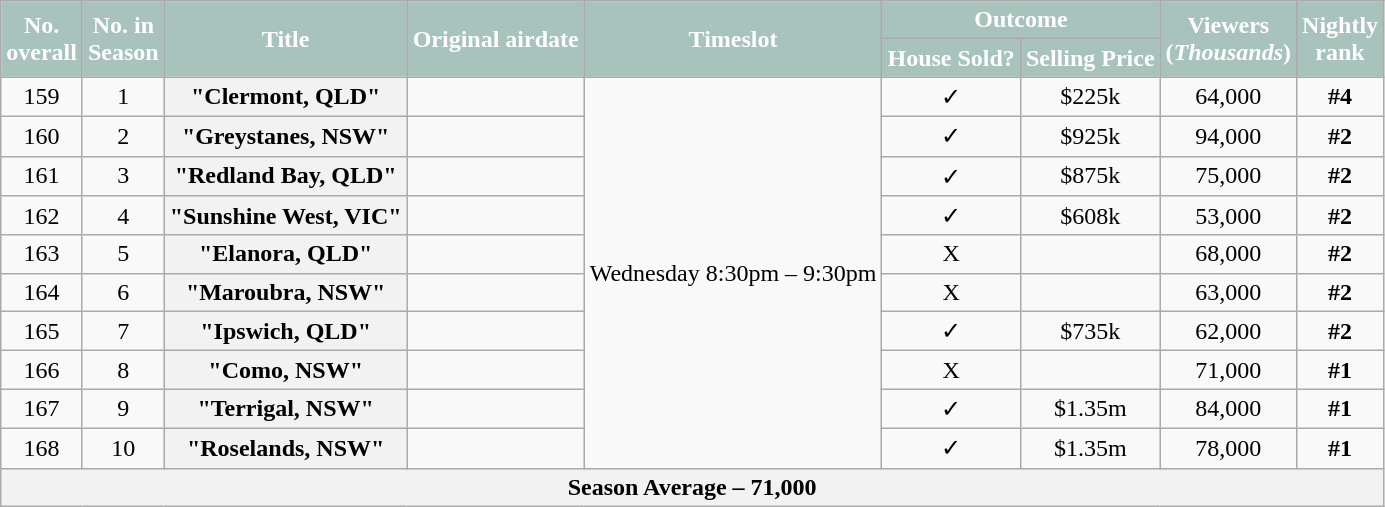<table class="wikitable" style="text-align:center;">
<tr>
<th rowspan=2 scope="col" style="background:#A8C3BC; color:white;">No. <br>overall</th>
<th rowspan=2 scope="col" style="background:#A8C3BC; color:white;">No. in<br> Season</th>
<th rowspan=2 scope="col" style="background:#A8C3BC; color:white;">Title</th>
<th rowspan=2 scope="col" style="background:#A8C3BC; color:white;">Original airdate</th>
<th rowspan=2 scope="row" style="background:#A8C3BC; color:white;">Timeslot</th>
<th colspan=2 scope="col" style="background:#A8C3BC; color:white;">Outcome</th>
<th rowspan=2 scope="col" style="background:#A8C3BC; color:white;">Viewers<br>(<em>Thousands</em>)</th>
<th rowspan=2 scope="col" style="background:#A8C3BC; color:white;">Nightly<br>rank</th>
</tr>
<tr>
<th scope="col" style="background:#A8C3BC; color:white;">House Sold?</th>
<th scope="col" style="background:#A8C3BC; color:white;">Selling Price</th>
</tr>
<tr>
<td>159</td>
<td>1</td>
<th>"Clermont, QLD"</th>
<td></td>
<td rowspan="10">Wednesday 8:30pm – 9:30pm</td>
<td>✓</td>
<td>$225k</td>
<td>64,000</td>
<td><strong>#4</strong></td>
</tr>
<tr>
<td>160</td>
<td>2</td>
<th>"Greystanes, NSW"</th>
<td></td>
<td>✓</td>
<td>$925k</td>
<td>94,000</td>
<td><strong>#2</strong></td>
</tr>
<tr>
<td>161</td>
<td>3</td>
<th>"Redland Bay, QLD"</th>
<td></td>
<td>✓</td>
<td>$875k</td>
<td>75,000</td>
<td><strong>#2</strong></td>
</tr>
<tr>
<td>162</td>
<td>4</td>
<th>"Sunshine West, VIC"</th>
<td></td>
<td>✓</td>
<td>$608k</td>
<td>53,000</td>
<td><strong>#2</strong></td>
</tr>
<tr>
<td>163</td>
<td>5</td>
<th>"Elanora, QLD"</th>
<td></td>
<td>X</td>
<td></td>
<td>68,000</td>
<td><strong>#2</strong></td>
</tr>
<tr>
<td>164</td>
<td>6</td>
<th>"Maroubra, NSW"</th>
<td></td>
<td>X</td>
<td></td>
<td>63,000</td>
<td><strong>#2</strong></td>
</tr>
<tr>
<td>165</td>
<td>7</td>
<th>"Ipswich, QLD"</th>
<td></td>
<td>✓</td>
<td>$735k</td>
<td>62,000</td>
<td><strong>#2</strong></td>
</tr>
<tr>
<td>166</td>
<td>8</td>
<th>"Como, NSW"</th>
<td></td>
<td>X</td>
<td></td>
<td>71,000</td>
<td><strong>#1</strong></td>
</tr>
<tr>
<td>167</td>
<td>9</td>
<th>"Terrigal, NSW"</th>
<td></td>
<td>✓</td>
<td>$1.35m</td>
<td>84,000</td>
<td><strong>#1</strong></td>
</tr>
<tr>
<td>168</td>
<td>10</td>
<th>"Roselands, NSW"</th>
<td></td>
<td>✓</td>
<td>$1.35m</td>
<td>78,000</td>
<td><strong>#1</strong></td>
</tr>
<tr>
<th colspan="9">Season Average – 71,000</th>
</tr>
</table>
